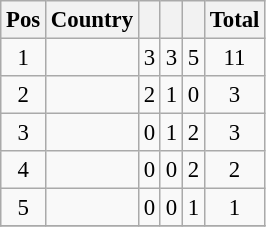<table class=wikitable style="font-size:95%; text-align: center">
<tr>
<th>Pos</th>
<th>Country</th>
<th></th>
<th></th>
<th></th>
<th>Total</th>
</tr>
<tr>
<td>1</td>
<td style=text-align:left></td>
<td>3</td>
<td>3</td>
<td>5</td>
<td>11</td>
</tr>
<tr>
<td>2</td>
<td style=text-align:left></td>
<td>2</td>
<td>1</td>
<td>0</td>
<td>3</td>
</tr>
<tr>
<td>3</td>
<td style=text-align:left></td>
<td>0</td>
<td>1</td>
<td>2</td>
<td>3</td>
</tr>
<tr>
<td>4</td>
<td style=text-align:left></td>
<td>0</td>
<td>0</td>
<td>2</td>
<td>2</td>
</tr>
<tr>
<td>5</td>
<td style=text-align:left></td>
<td>0</td>
<td>0</td>
<td>1</td>
<td>1</td>
</tr>
<tr>
</tr>
</table>
